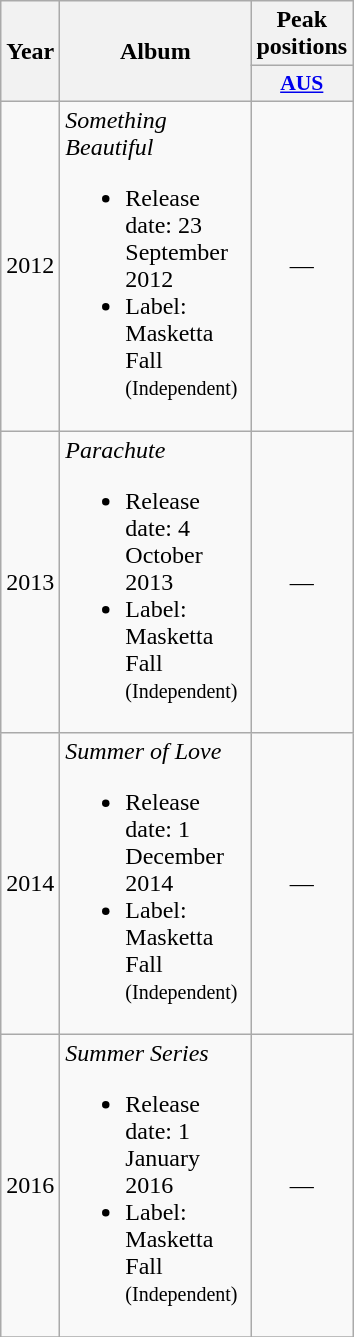<table class="wikitable" style="text-align:center">
<tr>
<th rowspan="2" width="10">Year</th>
<th rowspan="2" width="120">Album</th>
<th colspan="1" width="20">Peak positions</th>
</tr>
<tr>
<th scope="col" style="width:3em;font-size:90%;"><a href='#'>AUS</a><br></th>
</tr>
<tr>
<td>2012</td>
<td align="left"><em>Something Beautiful</em><br><ul><li>Release date: 23 September 2012</li><li>Label: Masketta Fall <small>(Independent)</small></li></ul></td>
<td>—</td>
</tr>
<tr>
<td>2013</td>
<td align="left"><em>Parachute</em><br><ul><li>Release date: 4 October 2013</li><li>Label: Masketta Fall <small>(Independent)</small></li></ul></td>
<td>—</td>
</tr>
<tr>
<td>2014</td>
<td align="left"><em>Summer of Love</em><br><ul><li>Release date: 1 December 2014</li><li>Label: Masketta Fall <small>(Independent)</small></li></ul></td>
<td>—</td>
</tr>
<tr>
<td>2016</td>
<td align="left"><em>Summer Series</em><br><ul><li>Release date: 1 January 2016</li><li>Label: Masketta Fall <small>(Independent)</small></li></ul></td>
<td>—</td>
</tr>
<tr>
</tr>
</table>
